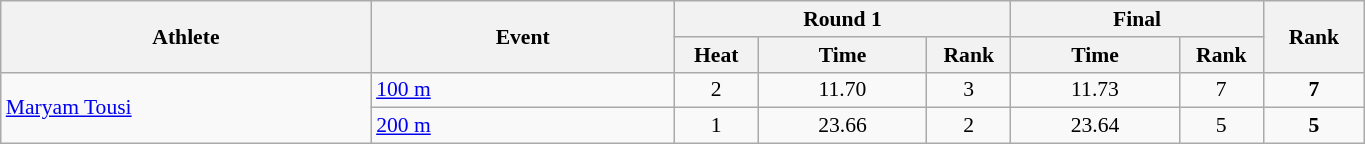<table class="wikitable" width="72%" style="text-align:center; font-size:90%">
<tr>
<th rowspan="2" width="22%">Athlete</th>
<th rowspan="2" width="18%">Event</th>
<th colspan="3" width="20%">Round 1</th>
<th colspan="2" width="15%">Final</th>
<th rowspan="2" width="6%">Rank</th>
</tr>
<tr>
<th width="5%">Heat</th>
<th width="10%">Time</th>
<th>Rank</th>
<th width="10%">Time</th>
<th>Rank</th>
</tr>
<tr>
<td rowspan=2 align="left"><a href='#'>Maryam Tousi</a></td>
<td align="left"><a href='#'>100 m</a></td>
<td>2</td>
<td>11.70</td>
<td>3 <strong></strong></td>
<td>11.73</td>
<td>7</td>
<td><strong>7</strong></td>
</tr>
<tr>
<td align="left"><a href='#'>200 m</a></td>
<td>1</td>
<td>23.66</td>
<td>2 <strong></strong></td>
<td>23.64</td>
<td>5</td>
<td><strong>5</strong></td>
</tr>
</table>
